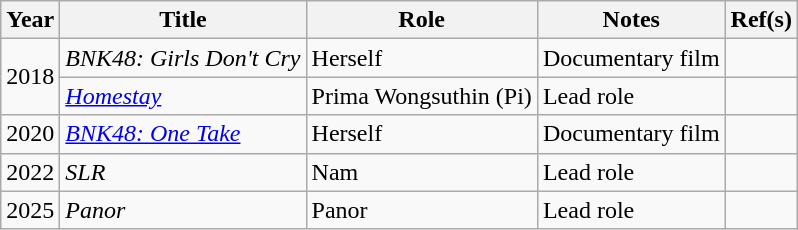<table class="wikitable sortable">
<tr>
<th>Year</th>
<th>Title</th>
<th>Role</th>
<th>Notes</th>
<th>Ref(s)</th>
</tr>
<tr>
<td rowspan="2">2018</td>
<td><em>BNK48: Girls Don't Cry</em></td>
<td>Herself</td>
<td>Documentary film</td>
<td></td>
</tr>
<tr>
<td><em><a href='#'>Homestay</a></em></td>
<td>Prima Wongsuthin (Pi)</td>
<td>Lead role</td>
<td></td>
</tr>
<tr>
<td>2020</td>
<td><em><a href='#'>BNK48: One Take</a></em></td>
<td>Herself</td>
<td>Documentary film</td>
<td></td>
</tr>
<tr>
<td>2022</td>
<td><em>SLR</em></td>
<td>Nam</td>
<td>Lead role</td>
<td></td>
</tr>
<tr>
<td>2025</td>
<td><em>Panor</em></td>
<td>Panor</td>
<td>Lead role</td>
<td></td>
</tr>
</table>
